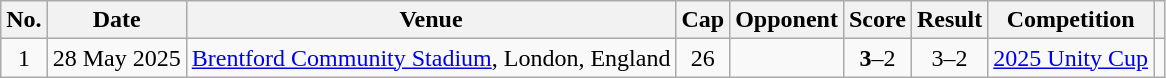<table class="wikitable sortable">
<tr>
<th scope="col">No.</th>
<th scope="col">Date</th>
<th scope="col">Venue</th>
<th scope="col">Cap</th>
<th scope="col">Opponent</th>
<th scope="col">Score</th>
<th scope="col">Result</th>
<th scope="col">Competition</th>
<th scope="col" class="unsortable"></th>
</tr>
<tr>
<td style="text-align: center;">1</td>
<td>28 May 2025</td>
<td><a href='#'>Brentford Community Stadium</a>, London, England</td>
<td style="text-align: center;">26</td>
<td></td>
<td style="text-align: center;"><strong>3</strong>–2</td>
<td style="text-align: center;">3–2</td>
<td><a href='#'>2025 Unity Cup</a></td>
<td style="text-align: center;"></td>
</tr>
</table>
